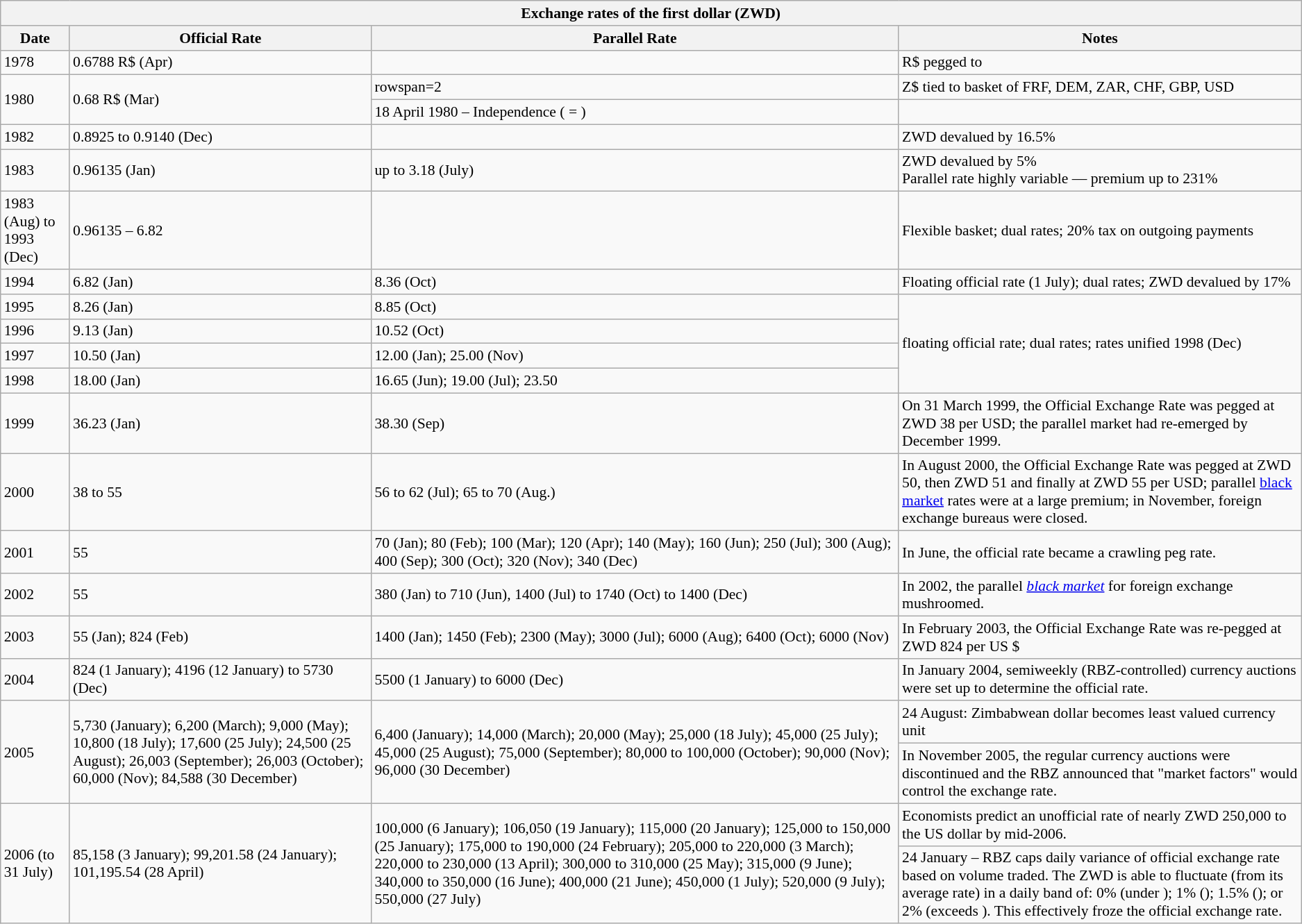<table class="wikitable collapsible autocollapse" style="font-size: 90%">
<tr>
<th colspan=4>Exchange rates of the first dollar (ZWD)</th>
</tr>
<tr>
<th>Date</th>
<th>Official Rate</th>
<th>Parallel Rate</th>
<th>Notes</th>
</tr>
<tr>
<td>1978</td>
<td>0.6788 R$ (Apr)</td>
<td></td>
<td>R$ pegged to </td>
</tr>
<tr>
<td rowspan=2>1980</td>
<td rowspan=2>0.68 R$ (Mar)</td>
<td>rowspan=2 </td>
<td>Z$ tied to basket of FRF, DEM, ZAR, CHF, GBP, USD</td>
</tr>
<tr>
<td>18 April 1980 – Independence ( = )</td>
</tr>
<tr>
<td>1982</td>
<td>0.8925 to 0.9140 (Dec)</td>
<td></td>
<td>ZWD devalued by 16.5%</td>
</tr>
<tr>
<td>1983</td>
<td>0.96135 (Jan)</td>
<td>up to 3.18 (July)</td>
<td>ZWD devalued by 5%<br>Parallel rate highly variable — premium up to 231%</td>
</tr>
<tr>
<td>1983 (Aug) to 1993 (Dec)</td>
<td>0.96135 – 6.82</td>
<td></td>
<td>Flexible basket; dual rates; 20% tax on outgoing payments</td>
</tr>
<tr>
<td>1994</td>
<td>6.82 (Jan)</td>
<td>8.36 (Oct)</td>
<td>Floating official rate (1 July); dual rates; ZWD devalued by 17%</td>
</tr>
<tr>
<td>1995</td>
<td>8.26 (Jan)</td>
<td>8.85 (Oct)</td>
<td rowspan=4>floating official rate; dual rates; rates unified 1998 (Dec)</td>
</tr>
<tr>
<td>1996</td>
<td>9.13 (Jan)</td>
<td>10.52 (Oct)</td>
</tr>
<tr>
<td>1997</td>
<td>10.50 (Jan)</td>
<td>12.00 (Jan); 25.00 (Nov)</td>
</tr>
<tr>
<td>1998</td>
<td>18.00 (Jan)</td>
<td>16.65 (Jun); 19.00 (Jul); 23.50</td>
</tr>
<tr>
<td>1999</td>
<td>36.23 (Jan)</td>
<td>38.30 (Sep)</td>
<td>On 31 March 1999, the Official Exchange Rate was pegged at ZWD 38 per USD; the parallel market had re-emerged by December 1999.</td>
</tr>
<tr>
<td>2000</td>
<td>38 to 55</td>
<td>56 to 62 (Jul); 65 to 70 (Aug.)</td>
<td>In August 2000, the Official Exchange Rate was pegged at ZWD 50, then ZWD 51 and finally at ZWD 55 per USD; parallel <a href='#'>black market</a> rates were at a large premium; in November, foreign exchange bureaus were closed.</td>
</tr>
<tr>
<td>2001</td>
<td>55</td>
<td>70 (Jan); 80 (Feb); 100 (Mar); 120 (Apr); 140 (May); 160 (Jun); 250 (Jul); 300 (Aug); 400 (Sep); 300 (Oct); 320 (Nov); 340 (Dec)</td>
<td>In June, the official rate became a crawling peg rate.</td>
</tr>
<tr>
<td>2002</td>
<td>55</td>
<td>380 (Jan) to 710 (Jun), 1400 (Jul) to 1740 (Oct) to 1400 (Dec)</td>
<td>In 2002, the parallel <em><a href='#'>black market</a></em> for foreign exchange mushroomed.</td>
</tr>
<tr>
<td>2003</td>
<td>55 (Jan); 824 (Feb)</td>
<td>1400 (Jan); 1450 (Feb); 2300 (May); 3000 (Jul); 6000 (Aug); 6400 (Oct); 6000 (Nov)</td>
<td>In February 2003, the Official Exchange Rate was re-pegged at ZWD 824 per US $</td>
</tr>
<tr>
<td>2004</td>
<td>824 (1 January); 4196 (12 January) to 5730 (Dec)</td>
<td>5500 (1 January) to 6000 (Dec)</td>
<td>In January 2004, semiweekly (RBZ-controlled) currency auctions were set up to determine the official rate.</td>
</tr>
<tr>
<td rowspan=2>2005</td>
<td rowspan=2>5,730 (January); 6,200 (March); 9,000 (May); 10,800 (18 July); 17,600 (25 July); 24,500 (25 August); 26,003 (September); 26,003 (October); 60,000 (Nov); 84,588 (30 December)</td>
<td rowspan=2>6,400 (January); 14,000 (March); 20,000 (May); 25,000 (18 July); 45,000 (25 July); 45,000 (25 August); 75,000 (September); 80,000 to 100,000 (October); 90,000 (Nov); 96,000 (30 December)</td>
<td>24 August: Zimbabwean dollar becomes least valued currency unit</td>
</tr>
<tr>
<td>In November 2005, the regular currency auctions were discontinued and the RBZ announced that "market factors" would control the exchange rate.</td>
</tr>
<tr>
<td rowspan=2>2006 (to 31 July)</td>
<td rowspan=2>85,158 (3 January); 99,201.58 (24 January); 101,195.54 (28 April)</td>
<td rowspan=2>100,000 (6 January); 106,050 (19 January); 115,000 (20 January); 125,000 to 150,000 (25 January); 175,000 to 190,000 (24 February); 205,000 to 220,000 (3 March); 220,000 to 230,000 (13 April); 300,000 to 310,000 (25 May); 315,000 (9 June); 340,000 to 350,000 (16 June); 400,000 (21 June); 450,000 (1 July); 520,000 (9 July); 550,000 (27 July)</td>
<td>Economists predict an unofficial rate of nearly ZWD 250,000 to the US dollar by mid-2006.</td>
</tr>
<tr>
<td>24 January – RBZ caps daily variance of official exchange rate based on volume traded. The ZWD is able to fluctuate (from its average rate) in a daily band of: 0% (under ); 1% (); 1.5% (); or 2% (exceeds ). This effectively froze the official exchange rate.</td>
</tr>
</table>
